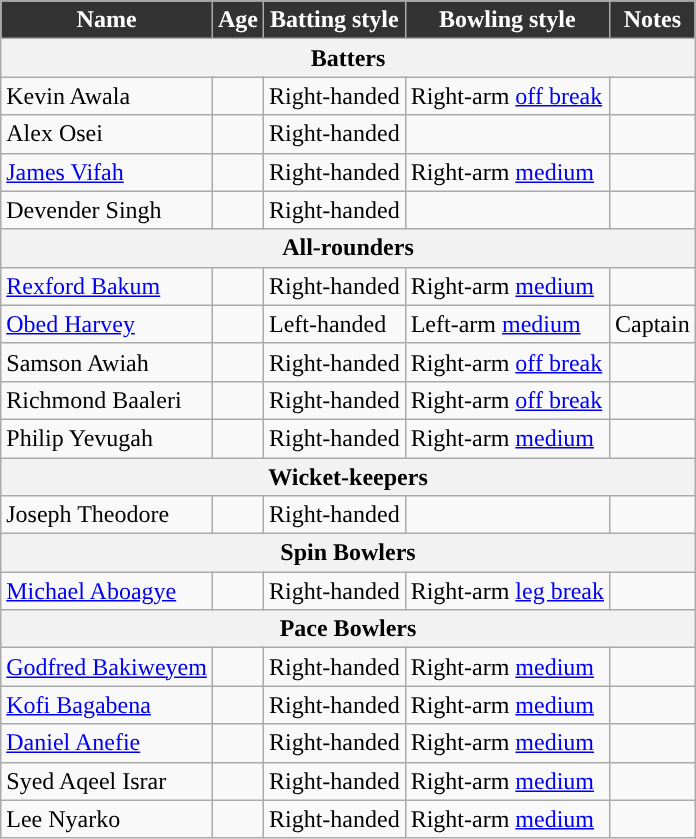<table class="wikitable">
<tr>
<th style="text-align:center; background:#333333; color:white;">Name</th>
<th style="text-align:center; background:#333333; color:white;">Age</th>
<th style="text-align:center; background:#333333; color:white;">Batting style</th>
<th style="text-align:center; background:#333333; color:white;">Bowling style</th>
<th style="text-align:center; background:#333333; color:white;">Notes</th>
</tr>
<tr>
<th colspan="5">Batters</th>
</tr>
<tr>
<td>Kevin Awala</td>
<td></td>
<td>Right-handed</td>
<td>Right-arm <a href='#'>off break</a></td>
<td></td>
</tr>
<tr>
<td>Alex Osei</td>
<td></td>
<td>Right-handed</td>
<td></td>
<td></td>
</tr>
<tr>
<td><a href='#'>James Vifah</a></td>
<td></td>
<td>Right-handed</td>
<td>Right-arm <a href='#'>medium</a></td>
<td></td>
</tr>
<tr>
<td>Devender Singh</td>
<td></td>
<td>Right-handed</td>
<td></td>
<td></td>
</tr>
<tr>
<th colspan="5">All-rounders</th>
</tr>
<tr>
<td><a href='#'>Rexford Bakum</a></td>
<td></td>
<td>Right-handed</td>
<td>Right-arm <a href='#'>medium</a></td>
<td></td>
</tr>
<tr>
<td><a href='#'>Obed Harvey</a></td>
<td></td>
<td>Left-handed</td>
<td>Left-arm <a href='#'>medium</a></td>
<td>Captain</td>
</tr>
<tr>
<td>Samson Awiah</td>
<td></td>
<td>Right-handed</td>
<td>Right-arm <a href='#'>off break</a></td>
<td></td>
</tr>
<tr>
<td>Richmond Baaleri</td>
<td></td>
<td>Right-handed</td>
<td>Right-arm <a href='#'>off break</a></td>
<td></td>
</tr>
<tr>
<td>Philip Yevugah</td>
<td></td>
<td>Right-handed</td>
<td>Right-arm <a href='#'>medium</a></td>
<td></td>
</tr>
<tr>
<th colspan="5">Wicket-keepers</th>
</tr>
<tr>
<td>Joseph Theodore</td>
<td></td>
<td>Right-handed</td>
<td></td>
<td></td>
</tr>
<tr>
<th colspan="5">Spin Bowlers</th>
</tr>
<tr>
<td><a href='#'>Michael Aboagye</a></td>
<td></td>
<td>Right-handed</td>
<td>Right-arm <a href='#'>leg break</a></td>
<td></td>
</tr>
<tr>
<th colspan="5">Pace Bowlers</th>
</tr>
<tr>
<td><a href='#'>Godfred Bakiweyem</a></td>
<td></td>
<td>Right-handed</td>
<td>Right-arm <a href='#'>medium</a></td>
<td></td>
</tr>
<tr>
<td><a href='#'>Kofi Bagabena</a></td>
<td></td>
<td>Right-handed</td>
<td>Right-arm <a href='#'>medium</a></td>
<td></td>
</tr>
<tr>
<td><a href='#'>Daniel Anefie</a></td>
<td></td>
<td>Right-handed</td>
<td>Right-arm <a href='#'>medium</a></td>
<td></td>
</tr>
<tr>
<td>Syed Aqeel Israr</td>
<td></td>
<td>Right-handed</td>
<td>Right-arm <a href='#'>medium</a></td>
<td></td>
</tr>
<tr>
<td>Lee Nyarko</td>
<td></td>
<td>Right-handed</td>
<td>Right-arm <a href='#'>medium</a></td>
<td></td>
</tr>
</table>
